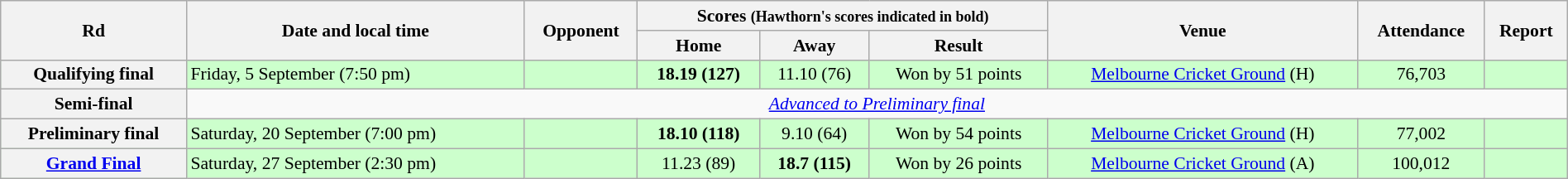<table class="wikitable" style="font-size:90%; text-align:center; width: 100%; margin-left: auto; margin-right: auto">
<tr>
<th rowspan="2">Rd</th>
<th rowspan="2">Date and local time</th>
<th rowspan="2">Opponent</th>
<th colspan="3">Scores <small>(Hawthorn's scores indicated in bold)</small></th>
<th rowspan="2">Venue</th>
<th rowspan="2">Attendance</th>
<th rowspan="2">Report</th>
</tr>
<tr>
<th>Home</th>
<th>Away</th>
<th>Result</th>
</tr>
<tr style="background:#cfc">
<th>Qualifying final</th>
<td align=left>Friday, 5 September (7:50 pm)</td>
<td align=left></td>
<td><strong>18.19 (127)</strong></td>
<td>11.10 (76)</td>
<td>Won by 51 points</td>
<td><a href='#'>Melbourne Cricket Ground</a> (H)</td>
<td>76,703</td>
<td></td>
</tr>
<tr>
<th>Semi-final</th>
<td colspan="8"><em><a href='#'>Advanced to Preliminary final</a></em></td>
</tr>
<tr style="background:#cfc">
<th>Preliminary final</th>
<td align=left>Saturday, 20 September (7:00 pm)</td>
<td align=left></td>
<td><strong>18.10 (118)</strong></td>
<td>9.10 (64)</td>
<td>Won by 54 points</td>
<td><a href='#'>Melbourne Cricket Ground</a> (H)</td>
<td>77,002</td>
<td></td>
</tr>
<tr style="background:#cfc">
<th><a href='#'>Grand Final</a></th>
<td align=left>Saturday, 27 September (2:30 pm)</td>
<td align=left></td>
<td>11.23 (89)</td>
<td><strong>18.7 (115)</strong></td>
<td>Won by 26 points</td>
<td><a href='#'>Melbourne Cricket Ground</a> (A)</td>
<td>100,012</td>
<td></td>
</tr>
</table>
